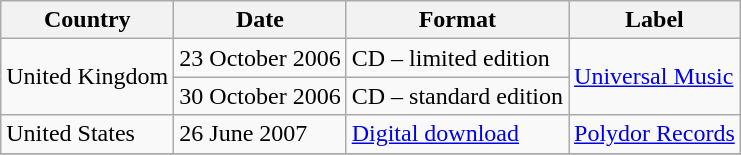<table class="wikitable plainrowheaders">
<tr>
<th scope="col">Country</th>
<th scope="col">Date</th>
<th scope="col">Format</th>
<th scope="col">Label</th>
</tr>
<tr>
<td rowspan=2>United Kingdom</td>
<td>23 October 2006</td>
<td>CD – limited edition</td>
<td rowspan=2><a href='#'>Universal Music</a></td>
</tr>
<tr>
<td>30 October 2006</td>
<td>CD – standard edition</td>
</tr>
<tr>
<td>United States</td>
<td>26 June 2007</td>
<td><a href='#'>Digital download</a></td>
<td><a href='#'>Polydor Records</a></td>
</tr>
<tr>
</tr>
</table>
